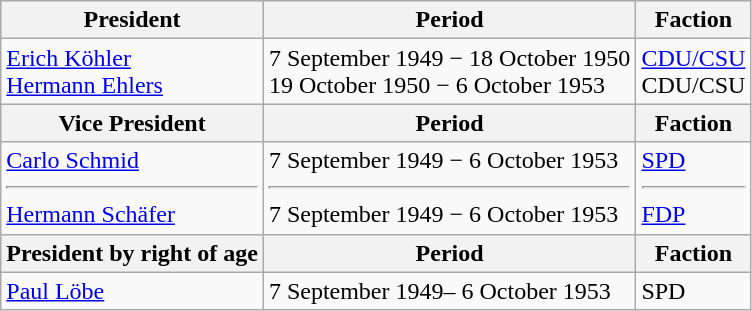<table class="wikitable">
<tr>
<th>President</th>
<th>Period</th>
<th>Faction</th>
</tr>
<tr>
<td><a href='#'>Erich Köhler</a><br><a href='#'>Hermann Ehlers</a></td>
<td>7 September 1949 − 18 October 1950<br>19 October 1950 − 6 October 1953</td>
<td><a href='#'>CDU/CSU</a><br>CDU/CSU</td>
</tr>
<tr>
<th>Vice President</th>
<th>Period</th>
<th>Faction</th>
</tr>
<tr>
<td><a href='#'>Carlo Schmid</a><hr><a href='#'>Hermann Schäfer</a></td>
<td>7 September 1949 − 6 October 1953<hr>7 September 1949 − 6 October 1953</td>
<td><a href='#'>SPD</a><hr><a href='#'>FDP</a></td>
</tr>
<tr>
<th>President by right of age</th>
<th>Period</th>
<th>Faction</th>
</tr>
<tr>
<td><a href='#'>Paul Löbe</a></td>
<td>7 September 1949– 6 October 1953</td>
<td>SPD</td>
</tr>
</table>
